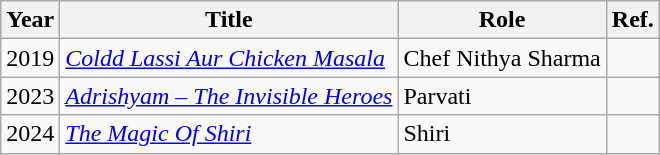<table class="wikitable sortable">
<tr>
<th>Year</th>
<th>Title</th>
<th>Role</th>
<th>Ref.</th>
</tr>
<tr>
<td>2019</td>
<td><em><a href='#'>Coldd Lassi Aur Chicken Masala</a></em></td>
<td>Chef Nithya Sharma</td>
<td></td>
</tr>
<tr>
<td>2023</td>
<td><em><a href='#'>Adrishyam – The Invisible Heroes</a></em></td>
<td>Parvati</td>
<td></td>
</tr>
<tr>
<td>2024</td>
<td><em><a href='#'>The Magic Of Shiri</a></em></td>
<td>Shiri</td>
<td></td>
</tr>
</table>
